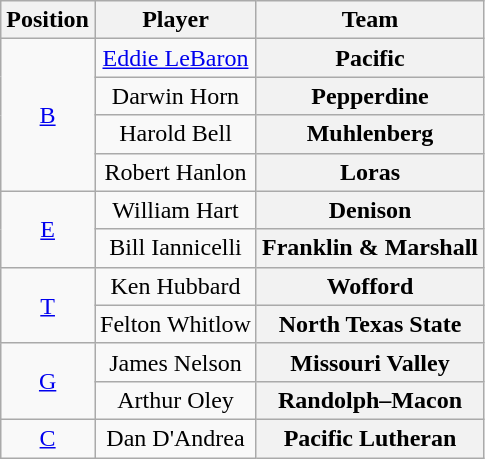<table class="wikitable">
<tr>
<th>Position</th>
<th>Player</th>
<th>Team</th>
</tr>
<tr style="text-align:center;">
<td rowspan="4"><a href='#'>B</a></td>
<td><a href='#'>Eddie LeBaron</a></td>
<th Style = >Pacific</th>
</tr>
<tr style="text-align:center;">
<td>Darwin Horn</td>
<th Style = >Pepperdine</th>
</tr>
<tr style="text-align:center;">
<td>Harold Bell</td>
<th Style = >Muhlenberg</th>
</tr>
<tr style="text-align:center;">
<td>Robert Hanlon</td>
<th Style = >Loras</th>
</tr>
<tr style="text-align:center;">
<td rowspan="2"><a href='#'>E</a></td>
<td>William Hart</td>
<th Style = >Denison</th>
</tr>
<tr style="text-align:center;">
<td>Bill Iannicelli</td>
<th Style = >Franklin & Marshall</th>
</tr>
<tr style="text-align:center;">
<td rowspan="2"><a href='#'>T</a></td>
<td>Ken Hubbard</td>
<th Style = >Wofford</th>
</tr>
<tr style="text-align:center;">
<td>Felton Whitlow</td>
<th Style = >North Texas State</th>
</tr>
<tr style="text-align:center;">
<td rowspan="2"><a href='#'>G</a></td>
<td>James Nelson</td>
<th Style = >Missouri Valley</th>
</tr>
<tr style="text-align:center;">
<td>Arthur Oley</td>
<th Style = >Randolph–Macon</th>
</tr>
<tr style="text-align:center;">
<td><a href='#'>C</a></td>
<td>Dan D'Andrea</td>
<th Style = >Pacific Lutheran</th>
</tr>
</table>
